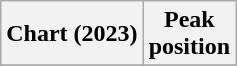<table class="wikitable sortable plainrowheaders" style="text-align:center">
<tr>
<th scope="col">Chart (2023)</th>
<th scope="col">Peak<br>position</th>
</tr>
<tr>
</tr>
</table>
